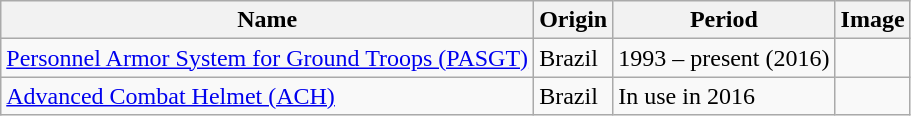<table class="wikitable mw-collapsible mw-collapsed">
<tr>
<th>Name</th>
<th>Origin</th>
<th>Period</th>
<th>Image</th>
</tr>
<tr>
<td><a href='#'>Personnel Armor System for Ground Troops (PASGT)</a></td>
<td>Brazil</td>
<td>1993 – present (2016)</td>
<td></td>
</tr>
<tr>
<td><a href='#'>Advanced Combat Helmet (ACH)</a></td>
<td>Brazil</td>
<td>In use in 2016</td>
<td></td>
</tr>
</table>
